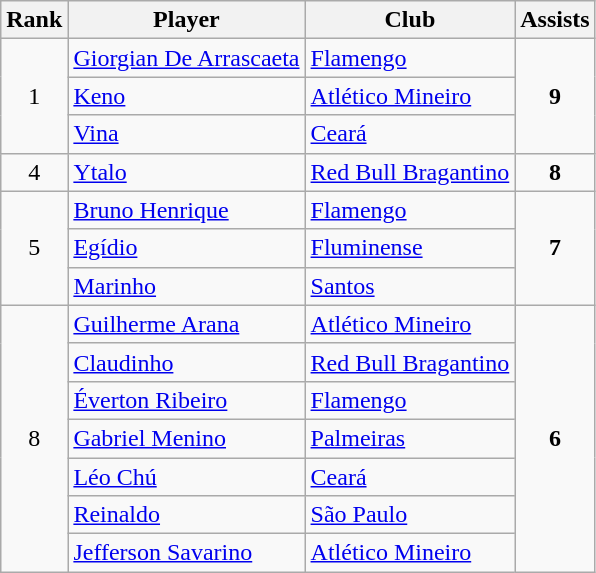<table class="wikitable" style="text-align:center">
<tr>
<th>Rank</th>
<th>Player</th>
<th>Club</th>
<th>Assists</th>
</tr>
<tr>
<td rowspan="3">1</td>
<td align="left"> <a href='#'>Giorgian De Arrascaeta</a></td>
<td align="left"><a href='#'>Flamengo</a></td>
<td rowspan="3"><strong>9</strong></td>
</tr>
<tr>
<td align="left"> <a href='#'>Keno</a></td>
<td align="left"><a href='#'>Atlético Mineiro</a></td>
</tr>
<tr>
<td align="left"> <a href='#'>Vina</a></td>
<td align="left"><a href='#'>Ceará</a></td>
</tr>
<tr>
<td>4</td>
<td align="left"> <a href='#'>Ytalo</a></td>
<td align="left"><a href='#'>Red Bull Bragantino</a></td>
<td><strong>8</strong></td>
</tr>
<tr>
<td rowspan="3">5</td>
<td align="left"> <a href='#'>Bruno Henrique</a></td>
<td align="left"><a href='#'>Flamengo</a></td>
<td rowspan="3"><strong>7</strong></td>
</tr>
<tr>
<td align="left"> <a href='#'>Egídio</a></td>
<td align="left"><a href='#'>Fluminense</a></td>
</tr>
<tr>
<td align="left"> <a href='#'>Marinho</a></td>
<td align="left"><a href='#'>Santos</a></td>
</tr>
<tr>
<td rowspan="7">8</td>
<td align="left"> <a href='#'>Guilherme Arana</a></td>
<td align="left"><a href='#'>Atlético Mineiro</a></td>
<td rowspan="7"><strong>6</strong></td>
</tr>
<tr>
<td align="left"> <a href='#'>Claudinho</a></td>
<td align="left"><a href='#'>Red Bull Bragantino</a></td>
</tr>
<tr>
<td align="left"> <a href='#'>Éverton Ribeiro</a></td>
<td align="left"><a href='#'>Flamengo</a></td>
</tr>
<tr>
<td align="left"> <a href='#'>Gabriel Menino</a></td>
<td align="left"><a href='#'>Palmeiras</a></td>
</tr>
<tr>
<td align="left"> <a href='#'>Léo Chú</a></td>
<td align="left"><a href='#'>Ceará</a></td>
</tr>
<tr>
<td align="left"> <a href='#'>Reinaldo</a></td>
<td align="left"><a href='#'>São Paulo</a></td>
</tr>
<tr>
<td align="left"> <a href='#'>Jefferson Savarino</a></td>
<td align="left"><a href='#'>Atlético Mineiro</a></td>
</tr>
</table>
